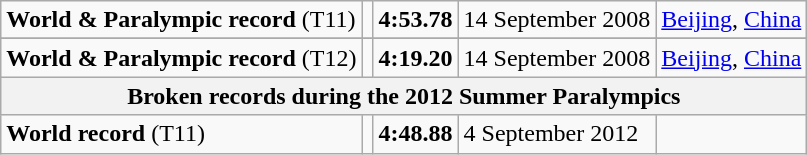<table class="wikitable">
<tr>
<td><strong>World & Paralympic record</strong> (T11)</td>
<td></td>
<td><strong>4:53.78</strong></td>
<td>14 September 2008</td>
<td><a href='#'>Beijing</a>, <a href='#'>China</a></td>
</tr>
<tr>
</tr>
<tr>
<td><strong>World & Paralympic record</strong> (T12)</td>
<td></td>
<td><strong>4:19.20</strong></td>
<td>14 September 2008</td>
<td><a href='#'>Beijing</a>, <a href='#'>China</a></td>
</tr>
<tr>
<th colspan="5">Broken records during the 2012 Summer Paralympics</th>
</tr>
<tr>
<td><strong>World record</strong> (T11)</td>
<td></td>
<td><strong>4:48.88</strong></td>
<td>4 September 2012</td>
<td></td>
</tr>
</table>
